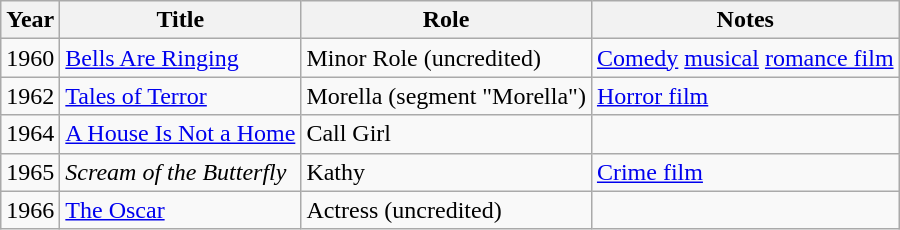<table class="wikitable sortable">
<tr>
<th>Year</th>
<th>Title</th>
<th>Role</th>
<th class="wikitable unsortable">Notes</th>
</tr>
<tr>
<td>1960</td>
<td><a href='#'>Bells Are Ringing</a></td>
<td>Minor Role (uncredited)</td>
<td><a href='#'>Comedy</a> <a href='#'>musical</a> <a href='#'>romance film</a></td>
</tr>
<tr>
<td>1962</td>
<td><a href='#'>Tales of Terror</a></td>
<td>Morella (segment "Morella")</td>
<td><a href='#'>Horror film</a></td>
</tr>
<tr>
<td>1964</td>
<td><a href='#'>A House Is Not a Home</a></td>
<td>Call Girl</td>
<td></td>
</tr>
<tr>
<td>1965</td>
<td><em>Scream of the Butterfly</em></td>
<td>Kathy</td>
<td><a href='#'>Crime film</a></td>
</tr>
<tr>
<td>1966</td>
<td><a href='#'>The Oscar</a></td>
<td>Actress (uncredited)</td>
<td></td>
</tr>
</table>
